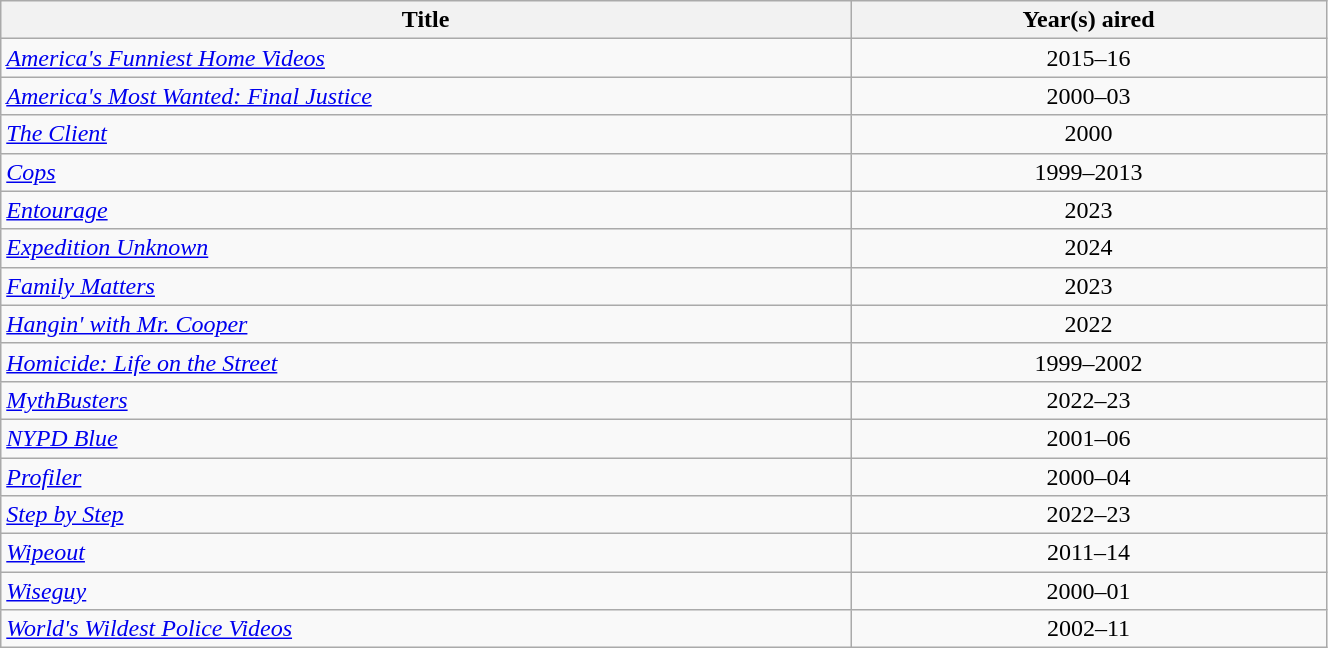<table class="wikitable plainrowheaders sortable" style="width:70%;text-align:center;">
<tr>
<th scope="col" style="width:25%;">Title</th>
<th scope="col" style="width:14%;">Year(s) aired</th>
</tr>
<tr>
<td scope="row" style="text-align:left;"><em><a href='#'>America's Funniest Home Videos</a></em></td>
<td>2015–16</td>
</tr>
<tr>
<td scope="row" style="text-align:left;"><em><a href='#'>America's Most Wanted: Final Justice</a></em></td>
<td>2000–03</td>
</tr>
<tr>
<td scope="row" style="text-align:left;"><em><a href='#'>The Client</a></em></td>
<td>2000</td>
</tr>
<tr>
<td scope="row" style="text-align:left;"><em><a href='#'>Cops</a></em></td>
<td>1999–2013</td>
</tr>
<tr>
<td scope="row" style="text-align:left;"><em><a href='#'>Entourage</a></em></td>
<td>2023</td>
</tr>
<tr>
<td scope="row" style="text-align:left;"><em><a href='#'>Expedition Unknown</a></em></td>
<td>2024</td>
</tr>
<tr>
<td scope="row" style="text-align:left;"><em><a href='#'>Family Matters</a></em></td>
<td>2023</td>
</tr>
<tr>
<td scope="row" style="text-align:left;"><em><a href='#'>Hangin' with Mr. Cooper</a></em></td>
<td>2022</td>
</tr>
<tr>
<td scope="row" style="text-align:left;"><em><a href='#'>Homicide: Life on the Street</a></em></td>
<td>1999–2002</td>
</tr>
<tr>
<td scope="row" style="text-align:left;"><em><a href='#'>MythBusters</a></em></td>
<td>2022–23</td>
</tr>
<tr>
<td scope="row" style="text-align:left;"><em><a href='#'>NYPD Blue</a></em></td>
<td>2001–06</td>
</tr>
<tr>
<td scope="row" style="text-align:left;"><em><a href='#'>Profiler</a></em></td>
<td>2000–04</td>
</tr>
<tr>
<td scope="row" style="text-align:left;"><em><a href='#'>Step by Step</a></em></td>
<td>2022–23</td>
</tr>
<tr>
<td scope="row" style="text-align:left;"><em><a href='#'>Wipeout</a></em></td>
<td>2011–14</td>
</tr>
<tr>
<td scope="row" style="text-align:left;"><em><a href='#'>Wiseguy</a></em></td>
<td>2000–01</td>
</tr>
<tr>
<td scope="row" style="text-align:left;"><em><a href='#'>World's Wildest Police Videos</a></em></td>
<td>2002–11</td>
</tr>
</table>
